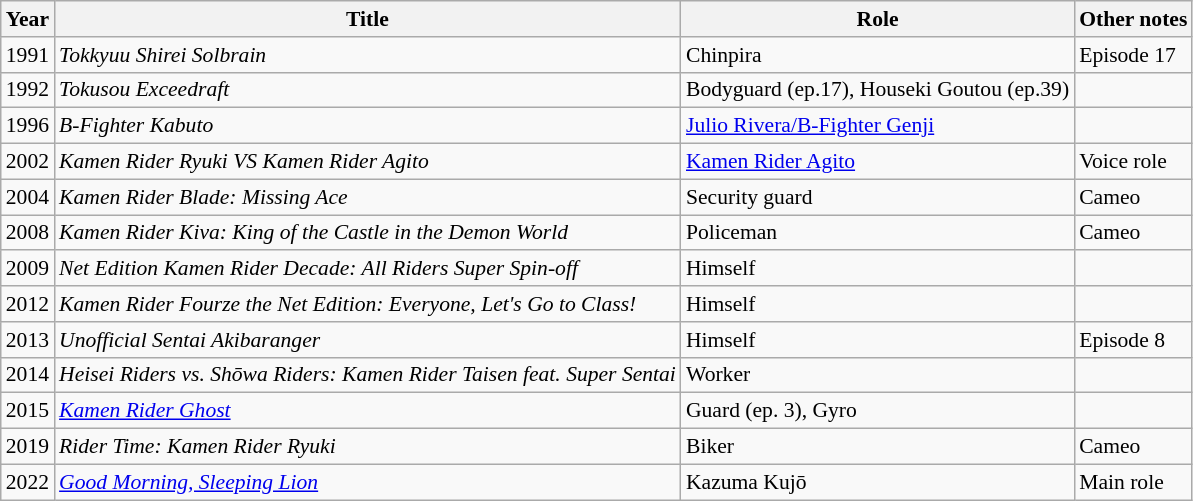<table class="wikitable" style="font-size: 90%;">
<tr>
<th>Year</th>
<th>Title</th>
<th>Role</th>
<th>Other notes</th>
</tr>
<tr>
<td>1991</td>
<td><em>Tokkyuu Shirei Solbrain</em></td>
<td>Chinpira</td>
<td>Episode 17</td>
</tr>
<tr>
<td>1992</td>
<td><em>Tokusou Exceedraft</em></td>
<td>Bodyguard (ep.17), Houseki Goutou (ep.39)</td>
<td></td>
</tr>
<tr>
<td>1996</td>
<td><em>B-Fighter Kabuto</em></td>
<td><a href='#'>Julio Rivera/B-Fighter Genji</a></td>
<td></td>
</tr>
<tr>
<td>2002</td>
<td><em>Kamen Rider Ryuki VS Kamen Rider Agito</em></td>
<td><a href='#'>Kamen Rider Agito</a></td>
<td>Voice role</td>
</tr>
<tr>
<td>2004</td>
<td><em>Kamen Rider Blade: Missing Ace</em></td>
<td>Security guard</td>
<td>Cameo</td>
</tr>
<tr>
<td>2008</td>
<td><em>Kamen Rider Kiva: King of the Castle in the Demon World</em></td>
<td>Policeman</td>
<td>Cameo</td>
</tr>
<tr>
<td>2009</td>
<td><em>Net Edition Kamen Rider Decade: All Riders Super Spin-off</em></td>
<td>Himself</td>
<td></td>
</tr>
<tr>
<td>2012</td>
<td><em>Kamen Rider Fourze the Net Edition: Everyone, Let's Go to Class!</em></td>
<td>Himself</td>
<td></td>
</tr>
<tr>
<td>2013</td>
<td><em>Unofficial Sentai Akibaranger</em></td>
<td>Himself</td>
<td>Episode 8</td>
</tr>
<tr>
<td>2014</td>
<td><em>Heisei Riders vs. Shōwa Riders: Kamen Rider Taisen feat. Super Sentai</em></td>
<td>Worker</td>
<td></td>
</tr>
<tr>
<td>2015</td>
<td><em><a href='#'>Kamen Rider Ghost</a></em></td>
<td>Guard (ep. 3), Gyro</td>
<td></td>
</tr>
<tr>
<td>2019</td>
<td><em>Rider Time: Kamen Rider Ryuki</em></td>
<td>Biker</td>
<td>Cameo</td>
</tr>
<tr>
<td>2022</td>
<td><em><a href='#'>Good Morning, Sleeping Lion</a></em></td>
<td>Kazuma Kujō</td>
<td>Main role</td>
</tr>
</table>
